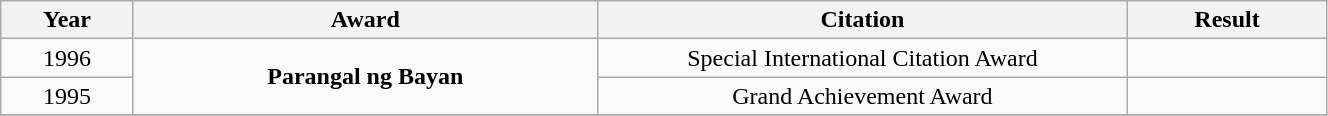<table width="70%" class="wikitable sortable">
<tr>
<th width="10%">Year</th>
<th width="35%">Award</th>
<th width="40%">Citation</th>
<th width="15%">Result</th>
</tr>
<tr>
<td align="center">1996</td>
<td rowspan="2" align="center"><strong>Parangal ng Bayan</strong></td>
<td align="center">Special International Citation Award</td>
<td></td>
</tr>
<tr>
<td align="center">1995</td>
<td align="center">Grand Achievement Award</td>
<td></td>
</tr>
<tr>
</tr>
</table>
